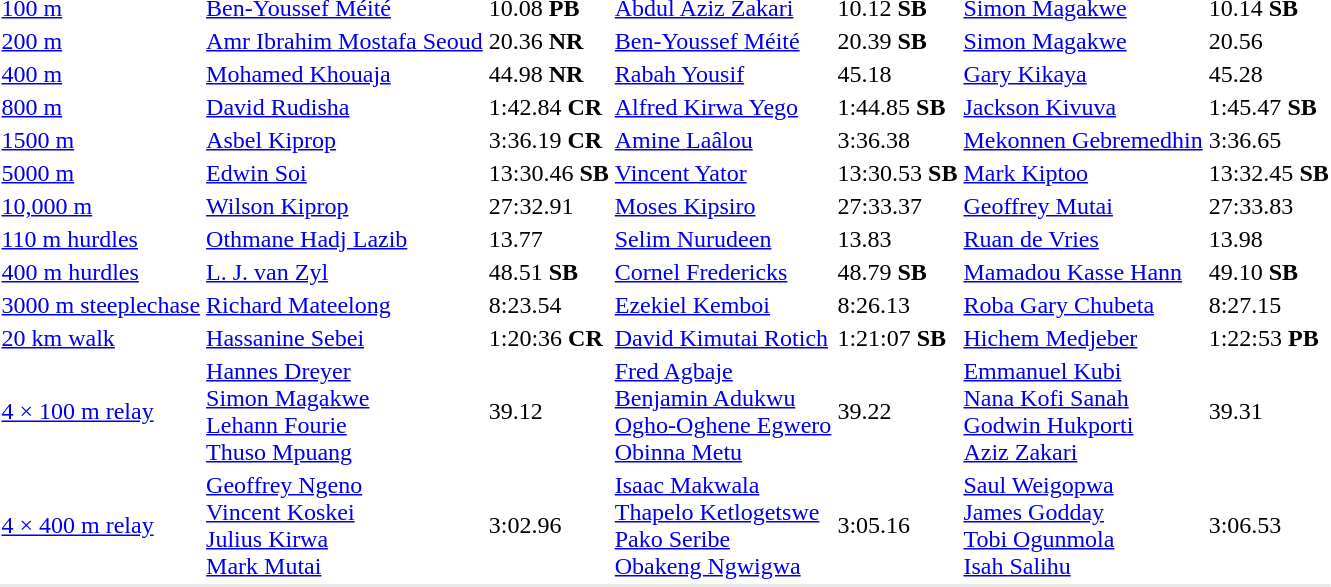<table>
<tr>
<td><a href='#'>100 m</a><br></td>
<td><a href='#'>Ben-Youssef Méité</a> <br> </td>
<td>10.08 <strong>PB</strong></td>
<td><a href='#'>Abdul Aziz Zakari</a> <br> </td>
<td>10.12 <strong>SB</strong></td>
<td><a href='#'>Simon Magakwe</a> <br> </td>
<td>10.14 <strong>SB</strong></td>
</tr>
<tr>
<td><a href='#'>200 m</a><br></td>
<td><a href='#'>Amr Ibrahim Mostafa Seoud</a> <br> </td>
<td>20.36 <strong>NR</strong></td>
<td><a href='#'>Ben-Youssef Méité</a> <br> </td>
<td>20.39 <strong>SB</strong></td>
<td><a href='#'>Simon Magakwe</a> <br> </td>
<td>20.56</td>
</tr>
<tr>
<td><a href='#'>400 m</a><br></td>
<td><a href='#'>Mohamed Khouaja</a> <br> </td>
<td>44.98 <strong>NR</strong></td>
<td><a href='#'>Rabah Yousif</a> <br> </td>
<td>45.18</td>
<td><a href='#'>Gary Kikaya</a> <br> </td>
<td>45.28</td>
</tr>
<tr>
<td><a href='#'>800 m</a><br></td>
<td><a href='#'>David Rudisha</a> <br> </td>
<td>1:42.84 <strong>CR</strong></td>
<td><a href='#'>Alfred Kirwa Yego</a> <br> </td>
<td>1:44.85 <strong>SB</strong></td>
<td><a href='#'>Jackson Kivuva</a> <br> </td>
<td>1:45.47 <strong>SB</strong></td>
</tr>
<tr>
<td><a href='#'>1500 m</a><br></td>
<td><a href='#'>Asbel Kiprop</a> <br> </td>
<td>3:36.19 <strong>CR</strong></td>
<td><a href='#'>Amine Laâlou</a> <br> </td>
<td>3:36.38</td>
<td><a href='#'>Mekonnen Gebremedhin</a> <br> </td>
<td>3:36.65</td>
</tr>
<tr>
<td><a href='#'>5000 m</a><br></td>
<td><a href='#'>Edwin Soi</a> <br> </td>
<td>13:30.46 <strong>SB</strong></td>
<td><a href='#'>Vincent Yator</a> <br> </td>
<td>13:30.53 <strong>SB</strong></td>
<td><a href='#'>Mark Kiptoo</a> <br> </td>
<td>13:32.45 <strong>SB</strong></td>
</tr>
<tr>
<td><a href='#'>10,000 m</a><br></td>
<td><a href='#'>Wilson Kiprop</a> <br> </td>
<td>27:32.91</td>
<td><a href='#'>Moses Kipsiro</a> <br> </td>
<td>27:33.37</td>
<td><a href='#'>Geoffrey Mutai</a> <br> </td>
<td>27:33.83</td>
</tr>
<tr>
<td><a href='#'>110 m hurdles</a><br></td>
<td><a href='#'>Othmane Hadj Lazib</a> <br> </td>
<td>13.77</td>
<td><a href='#'>Selim Nurudeen</a> <br> </td>
<td>13.83</td>
<td><a href='#'>Ruan de Vries</a> <br> </td>
<td>13.98</td>
</tr>
<tr>
<td><a href='#'>400 m hurdles</a><br></td>
<td><a href='#'>L. J. van Zyl</a> <br> </td>
<td>48.51 <strong>SB</strong></td>
<td><a href='#'>Cornel Fredericks</a> <br> </td>
<td>48.79 <strong>SB</strong></td>
<td><a href='#'>Mamadou Kasse Hann</a> <br> </td>
<td>49.10 <strong>SB</strong></td>
</tr>
<tr>
<td><a href='#'>3000 m steeplechase</a><br></td>
<td><a href='#'>Richard Mateelong</a> <br> </td>
<td>8:23.54</td>
<td><a href='#'>Ezekiel Kemboi</a> <br> </td>
<td>8:26.13</td>
<td><a href='#'>Roba Gary Chubeta</a> <br> </td>
<td>8:27.15</td>
</tr>
<tr>
<td><a href='#'>20 km walk</a><br></td>
<td><a href='#'>Hassanine Sebei</a> <br> </td>
<td>1:20:36 <strong>CR</strong></td>
<td><a href='#'>David Kimutai Rotich</a> <br> </td>
<td>1:21:07 <strong>SB</strong></td>
<td><a href='#'>Hichem Medjeber</a> <br> </td>
<td>1:22:53 <strong>PB</strong></td>
</tr>
<tr>
<td><a href='#'>4 × 100 m relay</a><br></td>
<td><a href='#'>Hannes Dreyer</a><br><a href='#'>Simon Magakwe</a><br><a href='#'>Lehann Fourie</a><br><a href='#'>Thuso Mpuang</a><br></td>
<td>39.12</td>
<td><a href='#'>Fred Agbaje</a><br><a href='#'>Benjamin Adukwu</a><br><a href='#'>Ogho-Oghene Egwero</a><br><a href='#'>Obinna Metu</a><br></td>
<td>39.22</td>
<td><a href='#'>Emmanuel Kubi</a><br><a href='#'>Nana Kofi Sanah</a><br><a href='#'>Godwin Hukporti</a><br><a href='#'>Aziz Zakari</a><br></td>
<td>39.31</td>
</tr>
<tr>
<td><a href='#'>4 × 400 m relay</a><br></td>
<td><a href='#'>Geoffrey Ngeno</a><br><a href='#'>Vincent Koskei</a><br><a href='#'>Julius Kirwa</a><br><a href='#'>Mark Mutai</a><br></td>
<td>3:02.96</td>
<td><a href='#'>Isaac Makwala</a><br><a href='#'>Thapelo Ketlogetswe</a><br><a href='#'>Pako Seribe</a><br><a href='#'>Obakeng Ngwigwa</a><br></td>
<td>3:05.16</td>
<td><a href='#'>Saul Weigopwa</a><br><a href='#'>James Godday</a><br><a href='#'>Tobi Ogunmola</a><br><a href='#'>Isah Salihu</a><br></td>
<td>3:06.53</td>
</tr>
<tr bgcolor= e8e8e8>
<td colspan=7></td>
</tr>
</table>
